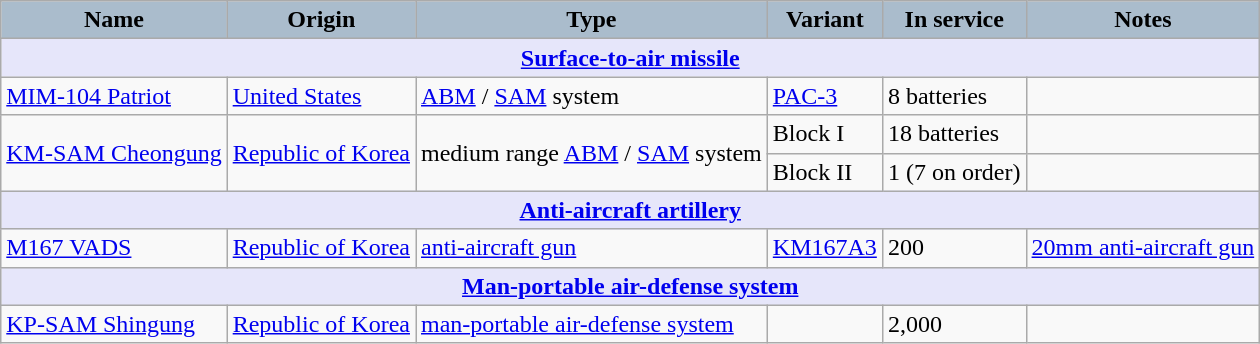<table class="wikitable">
<tr>
<th style="text-align:center; background:#aabccc;">Name</th>
<th style="text-align: center; background:#aabccc;">Origin</th>
<th style="text-align:l center; background:#aabccc;">Type</th>
<th style="text-align:l center; background:#aabccc;">Variant</th>
<th style="text-align:l center; background:#aabccc;">In service</th>
<th style="text-align: center; background:#aabccc;">Notes</th>
</tr>
<tr>
<th style="align: center; background: lavender;" colspan="6"><a href='#'>Surface-to-air missile</a></th>
</tr>
<tr>
<td><a href='#'>MIM-104 Patriot</a></td>
<td><a href='#'>United States</a></td>
<td><a href='#'>ABM</a> / <a href='#'>SAM</a> system</td>
<td><a href='#'>PAC-3</a></td>
<td>8 batteries</td>
<td></td>
</tr>
<tr>
<td rowspan="2"><a href='#'>KM-SAM Cheongung</a></td>
<td rowspan="2"><a href='#'>Republic of Korea</a></td>
<td rowspan="2">medium range <a href='#'>ABM</a> / <a href='#'>SAM</a> system</td>
<td>Block I</td>
<td>18 batteries</td>
<td></td>
</tr>
<tr>
<td>Block II</td>
<td>1 (7 on order)</td>
<td></td>
</tr>
<tr>
<th colspan="6" style="align: center; background: lavender;"><a href='#'>Anti-aircraft artillery</a></th>
</tr>
<tr>
<td><a href='#'>M167 VADS</a></td>
<td><a href='#'>Republic of Korea</a></td>
<td><a href='#'> anti-aircraft gun</a></td>
<td><a href='#'>KM167A3</a></td>
<td>200</td>
<td><a href='#'>20mm anti-aircraft gun</a></td>
</tr>
<tr>
<th colspan="6" style="align: center; background: lavender;"><a href='#'>Man-portable air-defense system</a></th>
</tr>
<tr>
<td><a href='#'>KP-SAM Shingung</a></td>
<td><a href='#'>Republic of Korea</a></td>
<td><a href='#'>man-portable air-defense system</a></td>
<td></td>
<td>2,000</td>
<td></td>
</tr>
</table>
